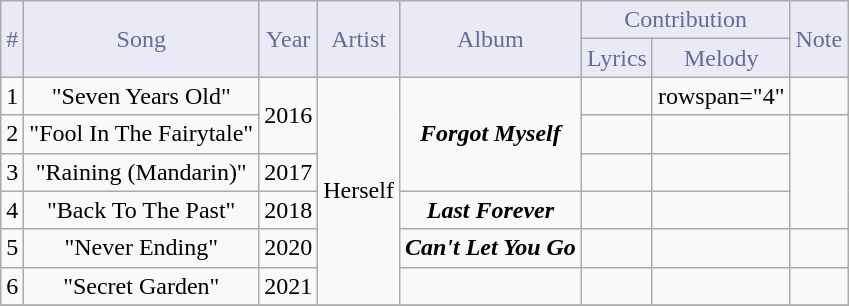<table class="wikitable plainrowheaders">
<tr style="background:#E9EAF5; color:#68699b" align="center">
<td rowspan="2">#</td>
<td rowspan="2">Song</td>
<td rowspan="2">Year</td>
<td rowspan="2">Artist</td>
<td rowspan="2">Album</td>
<td colspan="2">Contribution</td>
<td rowspan="2">Note</td>
</tr>
<tr>
<td style="background:#E9EAF5; color:#68699b" align="center">Lyrics</td>
<td style="background:#E9EAF5; color:#68699b" align="center">Melody</td>
</tr>
<tr align= "center">
<td>1</td>
<td>"Seven Years Old"</td>
<td rowspan="2">2016</td>
<td rowspan="6">Herself</td>
<td rowspan="3"><strong><em>Forgot Myself</em></strong></td>
<td></td>
<td>rowspan="4" </td>
<td></td>
</tr>
<tr align= "center">
<td>2</td>
<td>"Fool In The Fairytale"</td>
<td></td>
<td></td>
</tr>
<tr align= "center">
<td>3</td>
<td>"Raining (Mandarin)"</td>
<td>2017</td>
<td></td>
<td></td>
</tr>
<tr align= "center">
<td>4</td>
<td>"Back To The Past"</td>
<td>2018</td>
<td><strong><em>Last Forever</em></strong></td>
<td></td>
<td></td>
</tr>
<tr align= "center">
<td>5</td>
<td>"Never Ending"</td>
<td>2020</td>
<td><strong><em>Can't Let You Go</em></strong></td>
<td></td>
<td></td>
<td></td>
</tr>
<tr align= "center">
<td>6</td>
<td>"Secret Garden"</td>
<td>2021</td>
<td></td>
<td></td>
<td></td>
<td></td>
</tr>
<tr align= "center">
</tr>
</table>
